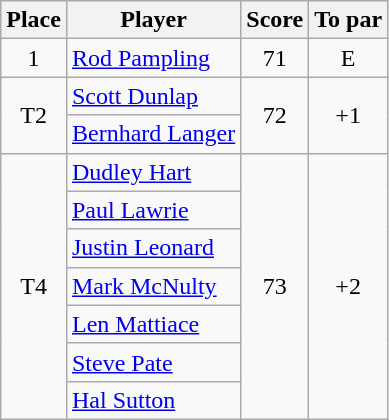<table class="wikitable">
<tr>
<th>Place</th>
<th>Player</th>
<th>Score</th>
<th>To par</th>
</tr>
<tr>
<td align=center>1</td>
<td> <a href='#'>Rod Pampling</a></td>
<td align=center>71</td>
<td align=center>E</td>
</tr>
<tr>
<td rowspan="2" align=center>T2</td>
<td> <a href='#'>Scott Dunlap</a></td>
<td rowspan="2" align=center>72</td>
<td rowspan="2" align=center>+1</td>
</tr>
<tr>
<td> <a href='#'>Bernhard Langer</a></td>
</tr>
<tr>
<td rowspan="7" align=center>T4</td>
<td> <a href='#'>Dudley Hart</a></td>
<td rowspan="7" align=center>73</td>
<td rowspan="7" align=center>+2</td>
</tr>
<tr>
<td> <a href='#'>Paul Lawrie</a></td>
</tr>
<tr>
<td> <a href='#'>Justin Leonard</a></td>
</tr>
<tr>
<td> <a href='#'>Mark McNulty</a></td>
</tr>
<tr>
<td> <a href='#'>Len Mattiace</a></td>
</tr>
<tr>
<td> <a href='#'>Steve Pate</a></td>
</tr>
<tr>
<td> <a href='#'>Hal Sutton</a></td>
</tr>
</table>
